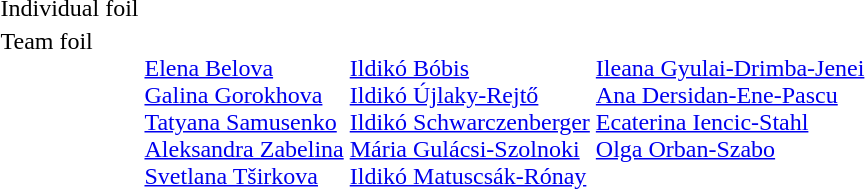<table>
<tr>
<td>Individual foil<br></td>
<td></td>
<td></td>
<td></td>
</tr>
<tr valign="top">
<td>Team foil<br></td>
<td valign=top><br><a href='#'>Elena Belova</a><br><a href='#'>Galina Gorokhova</a><br><a href='#'>Tatyana Samusenko</a><br><a href='#'>Aleksandra Zabelina</a><br><a href='#'>Svetlana Tširkova</a></td>
<td valign=top><br><a href='#'>Ildikó Bóbis</a><br><a href='#'>Ildikó Újlaky-Rejtő</a><br><a href='#'>Ildikó Schwarczenberger</a><br><a href='#'>Mária Gulácsi-Szolnoki</a><br><a href='#'>Ildikó Matuscsák-Rónay</a></td>
<td valign=top><br><a href='#'>Ileana Gyulai-Drimba-Jenei</a><br><a href='#'>Ana Dersidan-Ene-Pascu</a><br><a href='#'>Ecaterina Iencic-Stahl</a><br><a href='#'>Olga Orban-Szabo</a></td>
</tr>
</table>
